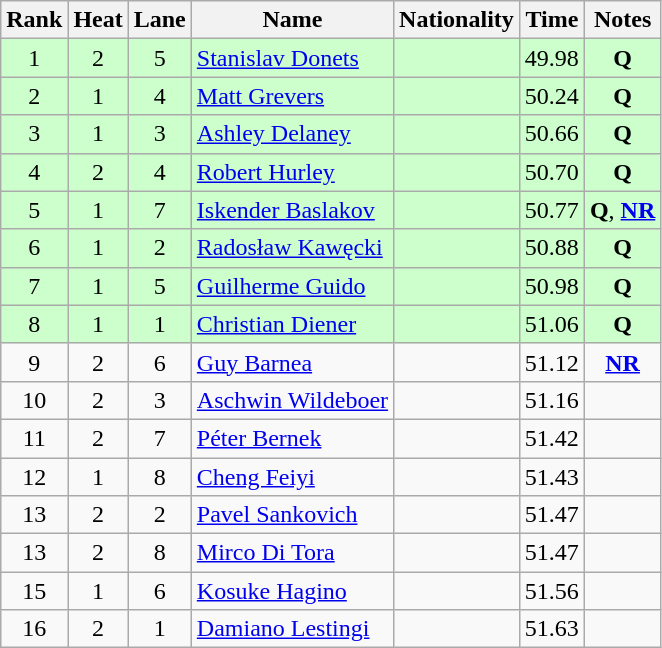<table class="wikitable sortable" style="text-align:center">
<tr>
<th>Rank</th>
<th>Heat</th>
<th>Lane</th>
<th>Name</th>
<th>Nationality</th>
<th>Time</th>
<th>Notes</th>
</tr>
<tr bgcolor=ccffcc>
<td>1</td>
<td>2</td>
<td>5</td>
<td align=left><a href='#'>Stanislav Donets</a></td>
<td align=left></td>
<td>49.98</td>
<td><strong>Q</strong></td>
</tr>
<tr bgcolor=ccffcc>
<td>2</td>
<td>1</td>
<td>4</td>
<td align=left><a href='#'>Matt Grevers</a></td>
<td align=left></td>
<td>50.24</td>
<td><strong>Q</strong></td>
</tr>
<tr bgcolor=ccffcc>
<td>3</td>
<td>1</td>
<td>3</td>
<td align=left><a href='#'>Ashley Delaney</a></td>
<td align=left></td>
<td>50.66</td>
<td><strong>Q</strong></td>
</tr>
<tr bgcolor=ccffcc>
<td>4</td>
<td>2</td>
<td>4</td>
<td align=left><a href='#'>Robert Hurley</a></td>
<td align=left></td>
<td>50.70</td>
<td><strong>Q</strong></td>
</tr>
<tr bgcolor=ccffcc>
<td>5</td>
<td>1</td>
<td>7</td>
<td align=left><a href='#'>Iskender Baslakov</a></td>
<td align=left></td>
<td>50.77</td>
<td><strong>Q</strong>, <strong><a href='#'>NR</a></strong></td>
</tr>
<tr bgcolor=ccffcc>
<td>6</td>
<td>1</td>
<td>2</td>
<td align=left><a href='#'>Radosław Kawęcki</a></td>
<td align=left></td>
<td>50.88</td>
<td><strong>Q</strong></td>
</tr>
<tr bgcolor=ccffcc>
<td>7</td>
<td>1</td>
<td>5</td>
<td align=left><a href='#'>Guilherme Guido</a></td>
<td align=left></td>
<td>50.98</td>
<td><strong>Q</strong></td>
</tr>
<tr bgcolor=ccffcc>
<td>8</td>
<td>1</td>
<td>1</td>
<td align=left><a href='#'>Christian Diener</a></td>
<td align=left></td>
<td>51.06</td>
<td><strong>Q</strong></td>
</tr>
<tr>
<td>9</td>
<td>2</td>
<td>6</td>
<td align=left><a href='#'>Guy Barnea</a></td>
<td align=left></td>
<td>51.12</td>
<td><strong><a href='#'>NR</a></strong></td>
</tr>
<tr>
<td>10</td>
<td>2</td>
<td>3</td>
<td align=left><a href='#'>Aschwin Wildeboer</a></td>
<td align=left></td>
<td>51.16</td>
<td></td>
</tr>
<tr>
<td>11</td>
<td>2</td>
<td>7</td>
<td align=left><a href='#'>Péter Bernek</a></td>
<td align=left></td>
<td>51.42</td>
<td></td>
</tr>
<tr>
<td>12</td>
<td>1</td>
<td>8</td>
<td align=left><a href='#'>Cheng Feiyi</a></td>
<td align=left></td>
<td>51.43</td>
<td></td>
</tr>
<tr>
<td>13</td>
<td>2</td>
<td>2</td>
<td align=left><a href='#'>Pavel Sankovich</a></td>
<td align=left></td>
<td>51.47</td>
<td></td>
</tr>
<tr>
<td>13</td>
<td>2</td>
<td>8</td>
<td align=left><a href='#'>Mirco Di Tora</a></td>
<td align=left></td>
<td>51.47</td>
<td></td>
</tr>
<tr>
<td>15</td>
<td>1</td>
<td>6</td>
<td align=left><a href='#'>Kosuke Hagino</a></td>
<td align=left></td>
<td>51.56</td>
<td></td>
</tr>
<tr>
<td>16</td>
<td>2</td>
<td>1</td>
<td align=left><a href='#'>Damiano Lestingi</a></td>
<td align=left></td>
<td>51.63</td>
<td></td>
</tr>
</table>
